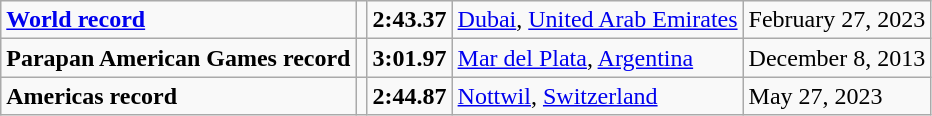<table class="wikitable">
<tr>
<td><strong><a href='#'>World record</a></strong></td>
<td></td>
<td><strong>2:43.37</strong></td>
<td><a href='#'>Dubai</a>, <a href='#'>United Arab Emirates</a></td>
<td>February 27, 2023</td>
</tr>
<tr>
<td><strong>Parapan American Games record</strong></td>
<td></td>
<td><strong>3:01.97</strong></td>
<td><a href='#'>Mar del Plata</a>, <a href='#'>Argentina</a></td>
<td>December 8, 2013</td>
</tr>
<tr>
<td><strong>Americas record</strong></td>
<td></td>
<td><strong>2:44.87</strong></td>
<td><a href='#'>Nottwil</a>, <a href='#'>Switzerland</a></td>
<td>May 27, 2023</td>
</tr>
</table>
